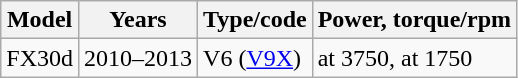<table class="wikitable">
<tr>
<th>Model</th>
<th>Years</th>
<th>Type/code</th>
<th>Power, torque/rpm</th>
</tr>
<tr>
<td>FX30d</td>
<td>2010–2013</td>
<td> V6 (<a href='#'>V9X</a>)</td>
<td> at 3750,  at 1750</td>
</tr>
</table>
